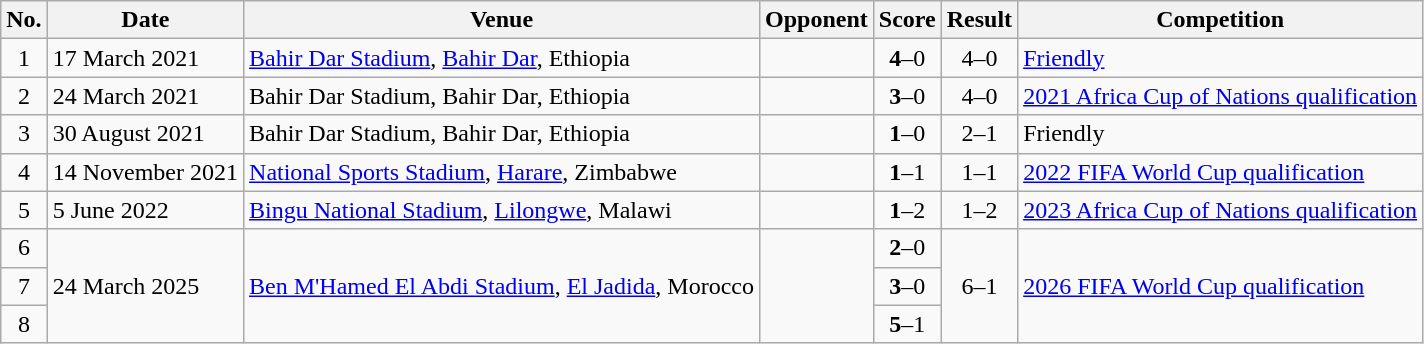<table class="wikitable">
<tr>
<th>No.</th>
<th>Date</th>
<th>Venue</th>
<th>Opponent</th>
<th>Score</th>
<th>Result</th>
<th>Competition</th>
</tr>
<tr>
<td align=center>1</td>
<td>17 March 2021</td>
<td><a href='#'>Bahir Dar Stadium</a>, <a href='#'>Bahir Dar</a>, Ethiopia</td>
<td></td>
<td align=center><strong>4</strong>–0</td>
<td align=center>4–0</td>
<td><a href='#'>Friendly</a></td>
</tr>
<tr>
<td align=center>2</td>
<td>24 March 2021</td>
<td>Bahir Dar Stadium, Bahir Dar, Ethiopia</td>
<td></td>
<td align=center><strong>3</strong>–0</td>
<td align=center>4–0</td>
<td><a href='#'>2021 Africa Cup of Nations qualification</a></td>
</tr>
<tr>
<td align=center>3</td>
<td>30 August 2021</td>
<td>Bahir Dar Stadium, Bahir Dar, Ethiopia</td>
<td></td>
<td align=center><strong>1</strong>–0</td>
<td align=center>2–1</td>
<td>Friendly</td>
</tr>
<tr>
<td align=center>4</td>
<td>14 November 2021</td>
<td><a href='#'>National Sports Stadium</a>, <a href='#'>Harare</a>, Zimbabwe</td>
<td></td>
<td align=center><strong>1</strong>–1</td>
<td align=center>1–1</td>
<td><a href='#'>2022 FIFA World Cup qualification</a></td>
</tr>
<tr>
<td align=center>5</td>
<td>5 June 2022</td>
<td><a href='#'>Bingu National Stadium</a>, <a href='#'>Lilongwe</a>, Malawi</td>
<td></td>
<td align=center><strong>1</strong>–2</td>
<td align=center>1–2</td>
<td><a href='#'>2023 Africa Cup of Nations qualification</a></td>
</tr>
<tr>
<td align=center>6</td>
<td rowspan=3>24 March 2025</td>
<td rowspan=3><a href='#'>Ben M'Hamed El Abdi Stadium</a>, <a href='#'>El Jadida</a>, Morocco</td>
<td rowspan=3></td>
<td align=center><strong>2</strong>–0</td>
<td align=center rowspan=3>6–1</td>
<td rowspan=3><a href='#'>2026 FIFA World Cup qualification</a></td>
</tr>
<tr>
<td align=center>7</td>
<td align=center><strong>3</strong>–0</td>
</tr>
<tr>
<td align=center>8</td>
<td align=center><strong>5</strong>–1</td>
</tr>
</table>
